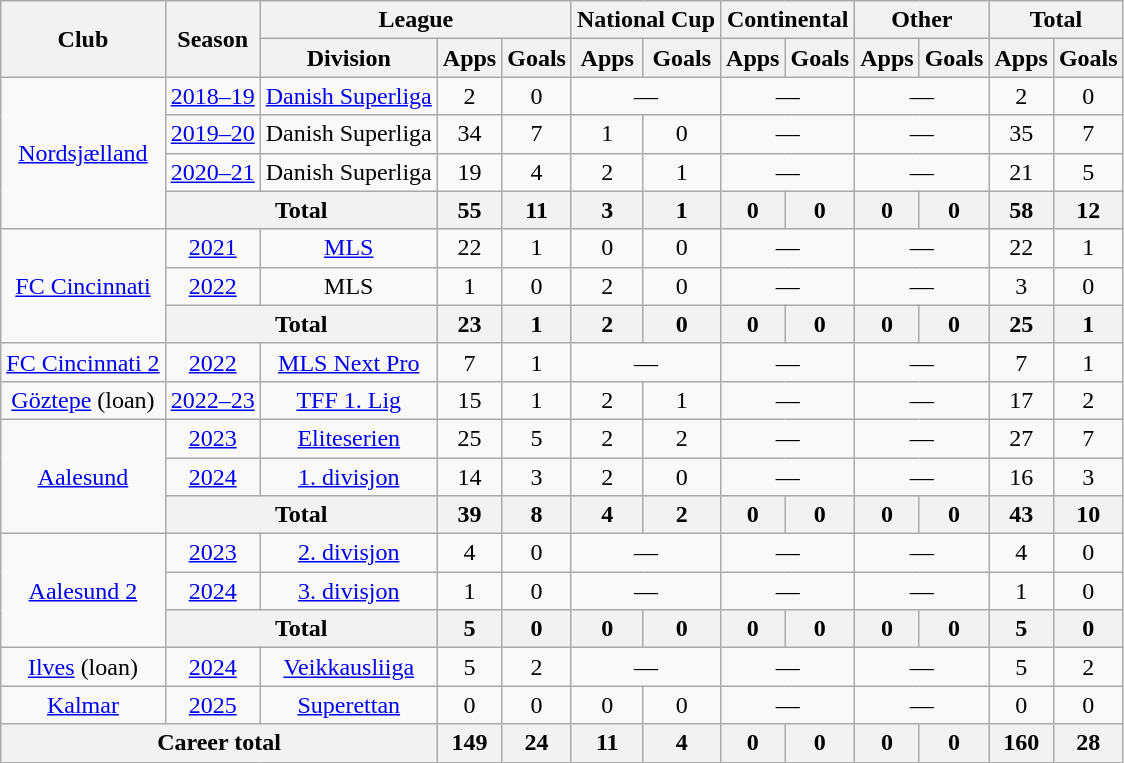<table class="wikitable" style="text-align: center;">
<tr>
<th rowspan="2">Club</th>
<th rowspan="2">Season</th>
<th colspan="3">League</th>
<th colspan="2">National Cup</th>
<th colspan="2">Continental</th>
<th colspan="2">Other</th>
<th colspan="2">Total</th>
</tr>
<tr>
<th>Division</th>
<th>Apps</th>
<th>Goals</th>
<th>Apps</th>
<th>Goals</th>
<th>Apps</th>
<th>Goals</th>
<th>Apps</th>
<th>Goals</th>
<th>Apps</th>
<th>Goals</th>
</tr>
<tr>
<td rowspan="4"><a href='#'>Nordsjælland</a></td>
<td><a href='#'>2018–19</a></td>
<td><a href='#'>Danish Superliga</a></td>
<td>2</td>
<td>0</td>
<td colspan="2">—</td>
<td colspan="2">—</td>
<td colspan="2">—</td>
<td>2</td>
<td>0</td>
</tr>
<tr>
<td><a href='#'>2019–20</a></td>
<td>Danish Superliga</td>
<td>34</td>
<td>7</td>
<td>1</td>
<td>0</td>
<td colspan="2">—</td>
<td colspan="2">—</td>
<td>35</td>
<td>7</td>
</tr>
<tr>
<td><a href='#'>2020–21</a></td>
<td>Danish Superliga</td>
<td>19</td>
<td>4</td>
<td>2</td>
<td>1</td>
<td colspan="2">—</td>
<td colspan="2">—</td>
<td>21</td>
<td>5</td>
</tr>
<tr>
<th colspan="2">Total</th>
<th>55</th>
<th>11</th>
<th>3</th>
<th>1</th>
<th>0</th>
<th>0</th>
<th>0</th>
<th>0</th>
<th>58</th>
<th>12</th>
</tr>
<tr>
<td rowspan=3><a href='#'>FC Cincinnati</a></td>
<td><a href='#'>2021</a></td>
<td><a href='#'>MLS</a></td>
<td>22</td>
<td>1</td>
<td>0</td>
<td>0</td>
<td colspan="2">—</td>
<td colspan="2">—</td>
<td>22</td>
<td>1</td>
</tr>
<tr>
<td><a href='#'>2022</a></td>
<td>MLS</td>
<td>1</td>
<td>0</td>
<td>2</td>
<td>0</td>
<td colspan="2">—</td>
<td colspan="2">—</td>
<td>3</td>
<td>0</td>
</tr>
<tr>
<th colspan="2">Total</th>
<th>23</th>
<th>1</th>
<th>2</th>
<th>0</th>
<th>0</th>
<th>0</th>
<th>0</th>
<th>0</th>
<th>25</th>
<th>1</th>
</tr>
<tr>
<td><a href='#'>FC Cincinnati 2</a></td>
<td><a href='#'>2022</a></td>
<td><a href='#'>MLS Next Pro</a></td>
<td>7</td>
<td>1</td>
<td colspan="2">—</td>
<td colspan="2">—</td>
<td colspan="2">—</td>
<td>7</td>
<td>1</td>
</tr>
<tr>
<td><a href='#'>Göztepe</a> (loan)</td>
<td><a href='#'>2022–23</a></td>
<td><a href='#'>TFF 1. Lig</a></td>
<td>15</td>
<td>1</td>
<td>2</td>
<td>1</td>
<td colspan="2">—</td>
<td colspan="2">—</td>
<td>17</td>
<td>2</td>
</tr>
<tr>
<td rowspan=3><a href='#'>Aalesund</a></td>
<td><a href='#'>2023</a></td>
<td><a href='#'>Eliteserien</a></td>
<td>25</td>
<td>5</td>
<td>2</td>
<td>2</td>
<td colspan="2">—</td>
<td colspan="2">—</td>
<td>27</td>
<td>7</td>
</tr>
<tr>
<td><a href='#'>2024</a></td>
<td><a href='#'>1. divisjon</a></td>
<td>14</td>
<td>3</td>
<td>2</td>
<td>0</td>
<td colspan="2">—</td>
<td colspan="2">—</td>
<td>16</td>
<td>3</td>
</tr>
<tr>
<th colspan="2">Total</th>
<th>39</th>
<th>8</th>
<th>4</th>
<th>2</th>
<th>0</th>
<th>0</th>
<th>0</th>
<th>0</th>
<th>43</th>
<th>10</th>
</tr>
<tr>
<td rowspan=3><a href='#'>Aalesund 2</a></td>
<td><a href='#'>2023</a></td>
<td><a href='#'>2. divisjon</a></td>
<td>4</td>
<td>0</td>
<td colspan="2">—</td>
<td colspan="2">—</td>
<td colspan="2">—</td>
<td>4</td>
<td>0</td>
</tr>
<tr>
<td><a href='#'>2024</a></td>
<td><a href='#'>3. divisjon</a></td>
<td>1</td>
<td>0</td>
<td colspan="2">—</td>
<td colspan="2">—</td>
<td colspan="2">—</td>
<td>1</td>
<td>0</td>
</tr>
<tr>
<th colspan="2">Total</th>
<th>5</th>
<th>0</th>
<th>0</th>
<th>0</th>
<th>0</th>
<th>0</th>
<th>0</th>
<th>0</th>
<th>5</th>
<th>0</th>
</tr>
<tr>
<td><a href='#'>Ilves</a> (loan)</td>
<td><a href='#'>2024</a></td>
<td><a href='#'>Veikkausliiga</a></td>
<td>5</td>
<td>2</td>
<td colspan="2">—</td>
<td colspan="2">—</td>
<td colspan="2">—</td>
<td>5</td>
<td>2</td>
</tr>
<tr>
<td><a href='#'>Kalmar</a></td>
<td><a href='#'>2025</a></td>
<td><a href='#'>Superettan</a></td>
<td>0</td>
<td>0</td>
<td>0</td>
<td>0</td>
<td colspan="2">—</td>
<td colspan="2">—</td>
<td>0</td>
<td>0</td>
</tr>
<tr>
<th colspan="3">Career total</th>
<th>149</th>
<th>24</th>
<th>11</th>
<th>4</th>
<th>0</th>
<th>0</th>
<th>0</th>
<th>0</th>
<th>160</th>
<th>28</th>
</tr>
</table>
